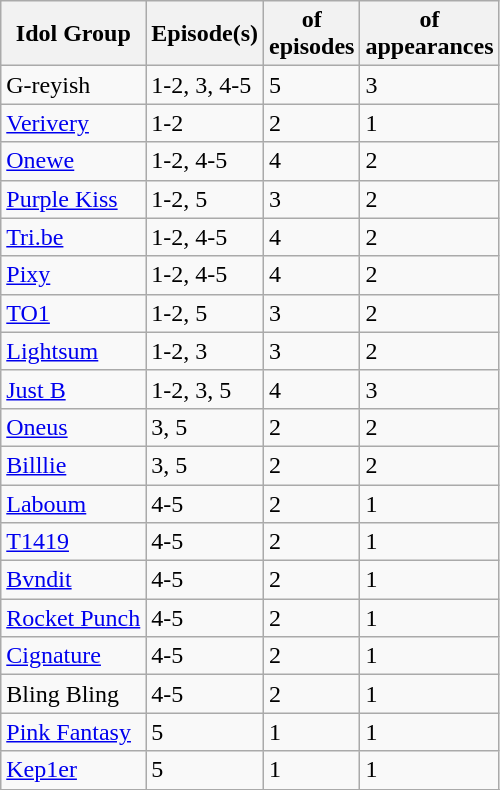<table class="wikitable sortable collapsible collapsed">
<tr>
<th>Idol Group</th>
<th>Episode(s)</th>
<th> of<br>episodes</th>
<th> of<br>appearances</th>
</tr>
<tr>
<td>G-reyish</td>
<td>1-2, 3, 4-5</td>
<td>5</td>
<td>3</td>
</tr>
<tr>
<td><a href='#'>Verivery</a></td>
<td>1-2</td>
<td>2</td>
<td>1</td>
</tr>
<tr>
<td><a href='#'>Onewe</a></td>
<td>1-2, 4-5</td>
<td>4</td>
<td>2</td>
</tr>
<tr>
<td><a href='#'>Purple Kiss</a></td>
<td>1-2, 5</td>
<td>3</td>
<td>2</td>
</tr>
<tr>
<td><a href='#'>Tri.be</a></td>
<td>1-2, 4-5</td>
<td>4</td>
<td>2</td>
</tr>
<tr>
<td><a href='#'>Pixy</a></td>
<td>1-2, 4-5</td>
<td>4</td>
<td>2</td>
</tr>
<tr>
<td><a href='#'>TO1</a></td>
<td>1-2, 5</td>
<td>3</td>
<td>2</td>
</tr>
<tr>
<td><a href='#'>Lightsum</a></td>
<td>1-2, 3</td>
<td>3</td>
<td>2</td>
</tr>
<tr>
<td><a href='#'>Just B</a></td>
<td>1-2, 3, 5</td>
<td>4</td>
<td>3</td>
</tr>
<tr>
<td><a href='#'>Oneus</a></td>
<td>3, 5</td>
<td>2</td>
<td>2</td>
</tr>
<tr>
<td><a href='#'>Billlie</a></td>
<td>3, 5</td>
<td>2</td>
<td>2</td>
</tr>
<tr>
<td><a href='#'>Laboum</a></td>
<td>4-5</td>
<td>2</td>
<td>1</td>
</tr>
<tr>
<td><a href='#'>T1419</a></td>
<td>4-5</td>
<td>2</td>
<td>1</td>
</tr>
<tr>
<td><a href='#'>Bvndit</a></td>
<td>4-5</td>
<td>2</td>
<td>1</td>
</tr>
<tr>
<td><a href='#'>Rocket Punch</a></td>
<td>4-5</td>
<td>2</td>
<td>1</td>
</tr>
<tr>
<td><a href='#'>Cignature</a></td>
<td>4-5</td>
<td>2</td>
<td>1</td>
</tr>
<tr>
<td>Bling Bling</td>
<td>4-5</td>
<td>2</td>
<td>1</td>
</tr>
<tr>
<td><a href='#'>Pink Fantasy</a></td>
<td>5</td>
<td>1</td>
<td>1</td>
</tr>
<tr>
<td><a href='#'>Kep1er</a></td>
<td>5</td>
<td>1</td>
<td>1</td>
</tr>
<tr>
</tr>
</table>
